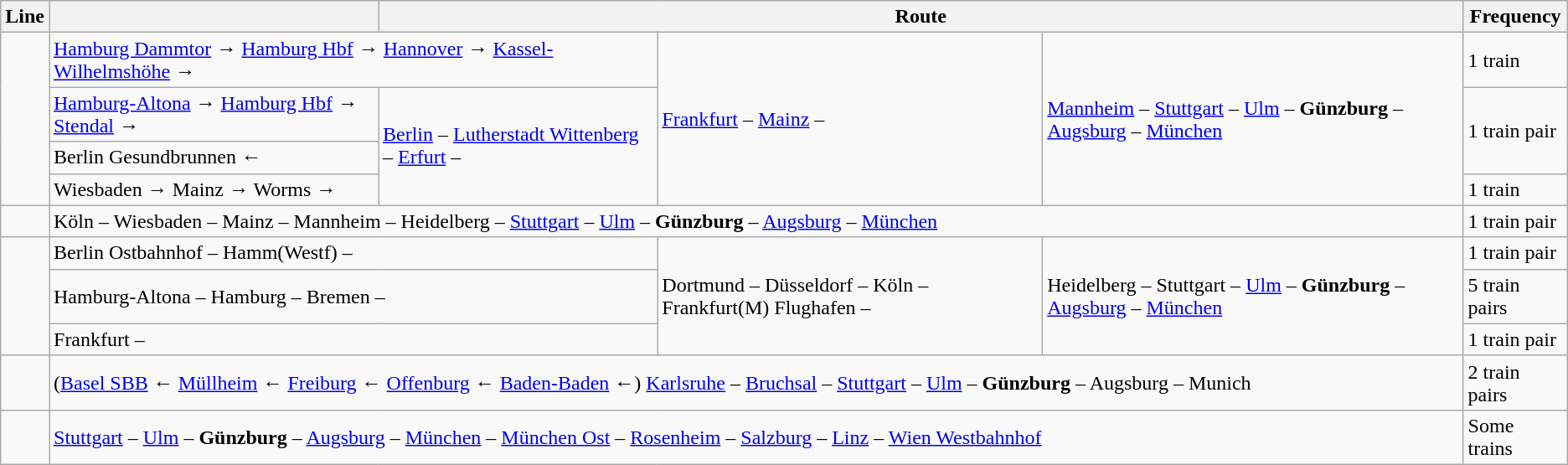<table class="wikitable">
<tr>
<th>Line</th>
<th></th>
<th colspan="4">Route</th>
<th>Frequency</th>
</tr>
<tr>
<td rowspan="4"></td>
<td colspan="2"><a href='#'>Hamburg Dammtor</a> → <a href='#'>Hamburg Hbf</a> → <a href='#'>Hannover</a> → <a href='#'>Kassel-Wilhelmshöhe</a> →</td>
<td colspan="2" rowspan="4"><a href='#'>Frankfurt</a> – <a href='#'>Mainz</a> –</td>
<td rowspan="4"><a href='#'>Mannheim</a> – <a href='#'>Stuttgart</a> – <a href='#'>Ulm</a> – <strong>Günzburg</strong> – <a href='#'>Augsburg</a> – <a href='#'>München</a></td>
<td>1 train</td>
</tr>
<tr>
<td><a href='#'>Hamburg-Altona</a> → <a href='#'>Hamburg Hbf</a> → <a href='#'>Stendal</a> →</td>
<td rowspan="3"><a href='#'>Berlin</a> – <a href='#'>Lutherstadt Wittenberg</a> – <a href='#'>Erfurt</a> –</td>
<td rowspan="2">1 train pair</td>
</tr>
<tr>
<td>Berlin Gesundbrunnen ←</td>
</tr>
<tr>
<td>Wiesbaden → Mainz → Worms →</td>
<td>1 train</td>
</tr>
<tr>
<td></td>
<td colspan="5">Köln – Wiesbaden – Mainz – Mannheim – Heidelberg – <a href='#'>Stuttgart</a> – <a href='#'>Ulm</a> – <strong>Günzburg</strong> – <a href='#'>Augsburg</a> – <a href='#'>München</a></td>
<td>1 train pair</td>
</tr>
<tr>
<td rowspan="3"></td>
<td colspan="3">Berlin Ostbahnhof – Hamm(Westf) –</td>
<td rowspan="3">Dortmund – Düsseldorf – Köln – Frankfurt(M) Flughafen –</td>
<td rowspan="3">Heidelberg – Stuttgart – <a href='#'>Ulm</a> – <strong>Günzburg</strong> – <a href='#'>Augsburg</a> – <a href='#'>München</a></td>
<td>1 train pair</td>
</tr>
<tr>
<td colspan="3">Hamburg-Altona – Hamburg – Bremen –</td>
<td>5 train pairs</td>
</tr>
<tr>
<td colspan="3">Frankfurt –</td>
<td>1 train pair</td>
</tr>
<tr>
<td></td>
<td colspan="5">(<a href='#'>Basel SBB</a> ← <a href='#'>Müllheim</a> ← <a href='#'>Freiburg</a> ← <a href='#'>Offenburg</a> ← <a href='#'>Baden-Baden</a> ←) <a href='#'>Karlsruhe</a> – <a href='#'>Bruchsal</a> – <a href='#'>Stuttgart</a> – <a href='#'>Ulm</a> – <strong>Günzburg</strong> – Augsburg – Munich</td>
<td>2 train pairs</td>
</tr>
<tr>
<td></td>
<td colspan="5"><a href='#'>Stuttgart</a> – <a href='#'>Ulm</a> – <strong>Günzburg</strong> – <a href='#'>Augsburg</a> – <a href='#'>München</a> – <a href='#'>München Ost</a> – <a href='#'>Rosenheim</a> – <a href='#'>Salzburg</a> – <a href='#'>Linz</a> – <a href='#'>Wien Westbahnhof</a></td>
<td>Some trains</td>
</tr>
</table>
